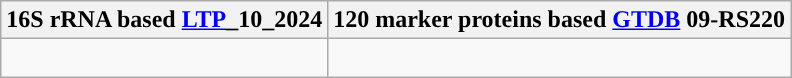<table class="wikitable">
<tr>
<th colspan=1>16S rRNA based <a href='#'>LTP</a>_10_2024</th>
<th colspan=1>120 marker proteins based <a href='#'>GTDB</a> 09-RS220</th>
</tr>
<tr>
<td style="vertical-align:top"><br></td>
<td><br></td>
</tr>
</table>
